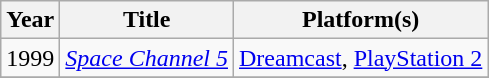<table class="wikitable sortable">
<tr>
<th>Year</th>
<th>Title</th>
<th>Platform(s)</th>
</tr>
<tr>
<td>1999</td>
<td><em><a href='#'>Space Channel 5</a></em></td>
<td><a href='#'>Dreamcast</a>, <a href='#'>PlayStation 2</a></td>
</tr>
<tr>
</tr>
</table>
